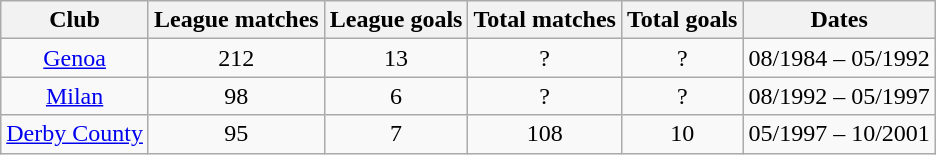<table class="wikitable" style="text-align: center;">
<tr>
<th>Club</th>
<th>League matches</th>
<th>League goals</th>
<th>Total matches</th>
<th>Total goals</th>
<th>Dates</th>
</tr>
<tr>
<td><a href='#'>Genoa</a></td>
<td>212</td>
<td>13</td>
<td>?</td>
<td>?</td>
<td>08/1984 – 05/1992</td>
</tr>
<tr>
<td><a href='#'>Milan</a></td>
<td>98</td>
<td>6</td>
<td>?</td>
<td>?</td>
<td>08/1992 – 05/1997</td>
</tr>
<tr>
<td><a href='#'>Derby County</a></td>
<td>95</td>
<td>7</td>
<td>108</td>
<td>10</td>
<td>05/1997 – 10/2001</td>
</tr>
</table>
